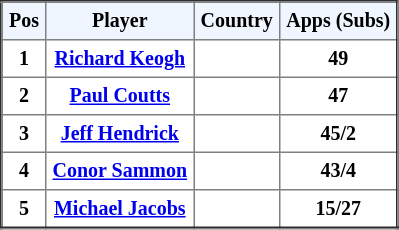<table border="2" cellpadding="4" style="border-collapse:collapse; text-align:center; font-size:smaller;">
<tr style="background:#f0f6ff;">
<th><strong>Pos</strong></th>
<th><strong>Player</strong></th>
<th><strong>Country</strong></th>
<th><strong>Apps (Subs)</strong></th>
</tr>
<tr bgcolor="">
<th>1</th>
<th><a href='#'>Richard Keogh</a></th>
<th></th>
<th>49</th>
</tr>
<tr bgcolor="">
<th>2</th>
<th><a href='#'>Paul Coutts</a></th>
<th></th>
<th>47</th>
</tr>
<tr bgcolor="">
<th>3</th>
<th><a href='#'>Jeff Hendrick</a></th>
<th></th>
<th>45/2</th>
</tr>
<tr bgcolor="">
<th>4</th>
<th><a href='#'>Conor Sammon</a></th>
<th></th>
<th>43/4</th>
</tr>
<tr bgcolor="">
<th>5</th>
<th><a href='#'>Michael Jacobs</a></th>
<th></th>
<th>15/27</th>
</tr>
</table>
